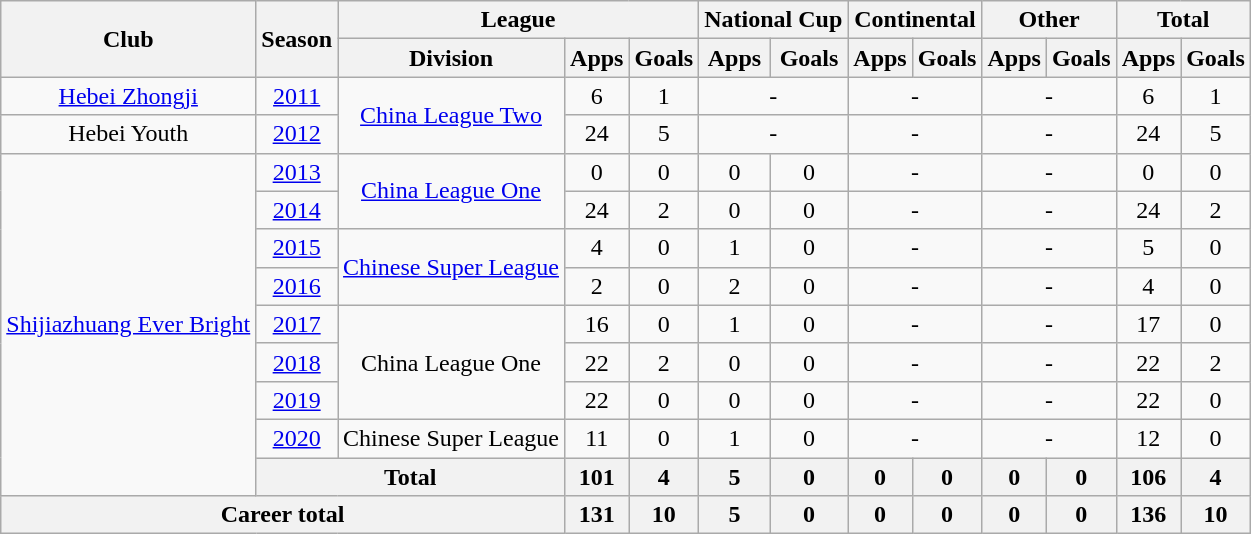<table class="wikitable" style="text-align: center">
<tr>
<th rowspan="2">Club</th>
<th rowspan="2">Season</th>
<th colspan="3">League</th>
<th colspan="2">National Cup</th>
<th colspan="2">Continental</th>
<th colspan="2">Other</th>
<th colspan="2">Total</th>
</tr>
<tr>
<th>Division</th>
<th>Apps</th>
<th>Goals</th>
<th>Apps</th>
<th>Goals</th>
<th>Apps</th>
<th>Goals</th>
<th>Apps</th>
<th>Goals</th>
<th>Apps</th>
<th>Goals</th>
</tr>
<tr>
<td><a href='#'>Hebei Zhongji</a></td>
<td><a href='#'>2011</a></td>
<td rowspan="2"><a href='#'>China League Two</a></td>
<td>6</td>
<td>1</td>
<td colspan="2">-</td>
<td colspan="2">-</td>
<td colspan="2">-</td>
<td>6</td>
<td>1</td>
</tr>
<tr>
<td>Hebei Youth</td>
<td><a href='#'>2012</a></td>
<td>24</td>
<td>5</td>
<td colspan="2">-</td>
<td colspan="2">-</td>
<td colspan="2">-</td>
<td>24</td>
<td>5</td>
</tr>
<tr>
<td rowspan=9><a href='#'>Shijiazhuang Ever Bright</a></td>
<td><a href='#'>2013</a></td>
<td rowspan=2><a href='#'>China League One</a></td>
<td>0</td>
<td>0</td>
<td>0</td>
<td>0</td>
<td colspan="2">-</td>
<td colspan="2">-</td>
<td>0</td>
<td>0</td>
</tr>
<tr>
<td><a href='#'>2014</a></td>
<td>24</td>
<td>2</td>
<td>0</td>
<td>0</td>
<td colspan="2">-</td>
<td colspan="2">-</td>
<td>24</td>
<td>2</td>
</tr>
<tr>
<td><a href='#'>2015</a></td>
<td rowspan=2><a href='#'>Chinese Super League</a></td>
<td>4</td>
<td>0</td>
<td>1</td>
<td>0</td>
<td colspan="2">-</td>
<td colspan="2">-</td>
<td>5</td>
<td>0</td>
</tr>
<tr>
<td><a href='#'>2016</a></td>
<td>2</td>
<td>0</td>
<td>2</td>
<td>0</td>
<td colspan="2">-</td>
<td colspan="2">-</td>
<td>4</td>
<td>0</td>
</tr>
<tr>
<td><a href='#'>2017</a></td>
<td rowspan=3>China League One</td>
<td>16</td>
<td>0</td>
<td>1</td>
<td>0</td>
<td colspan="2">-</td>
<td colspan="2">-</td>
<td>17</td>
<td>0</td>
</tr>
<tr>
<td><a href='#'>2018</a></td>
<td>22</td>
<td>2</td>
<td>0</td>
<td>0</td>
<td colspan="2">-</td>
<td colspan="2">-</td>
<td>22</td>
<td>2</td>
</tr>
<tr>
<td><a href='#'>2019</a></td>
<td>22</td>
<td>0</td>
<td>0</td>
<td>0</td>
<td colspan="2">-</td>
<td colspan="2">-</td>
<td>22</td>
<td>0</td>
</tr>
<tr>
<td><a href='#'>2020</a></td>
<td>Chinese Super League</td>
<td>11</td>
<td>0</td>
<td>1</td>
<td>0</td>
<td colspan="2">-</td>
<td colspan="2">-</td>
<td>12</td>
<td>0</td>
</tr>
<tr>
<th colspan=2>Total</th>
<th>101</th>
<th>4</th>
<th>5</th>
<th>0</th>
<th>0</th>
<th>0</th>
<th>0</th>
<th>0</th>
<th>106</th>
<th>4</th>
</tr>
<tr>
<th colspan=3>Career total</th>
<th>131</th>
<th>10</th>
<th>5</th>
<th>0</th>
<th>0</th>
<th>0</th>
<th>0</th>
<th>0</th>
<th>136</th>
<th>10</th>
</tr>
</table>
